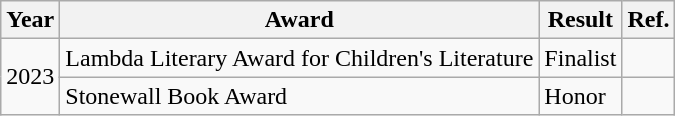<table class="wikitable">
<tr>
<th>Year</th>
<th>Award</th>
<th>Result</th>
<th>Ref.</th>
</tr>
<tr>
<td rowspan="2">2023</td>
<td>Lambda Literary Award for Children's Literature</td>
<td>Finalist</td>
<td></td>
</tr>
<tr>
<td>Stonewall Book Award</td>
<td>Honor</td>
<td></td>
</tr>
</table>
